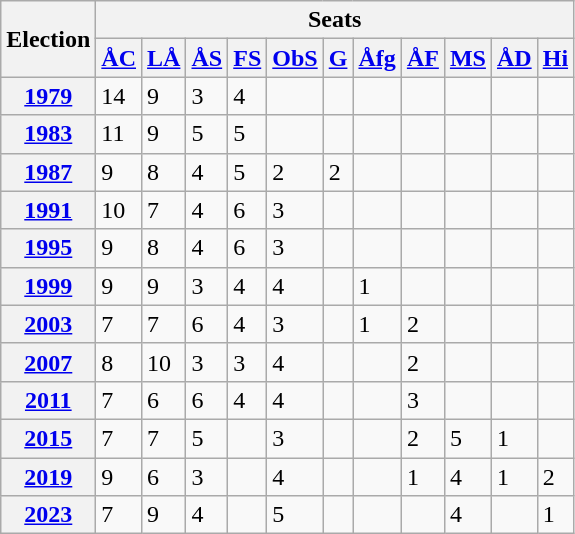<table class="wikitable">
<tr>
<th rowspan="2">Election</th>
<th colspan="11">Seats</th>
</tr>
<tr>
<th><a href='#'>ÅC</a></th>
<th><a href='#'>LÅ</a></th>
<th><a href='#'>ÅS</a></th>
<th><a href='#'>FS</a></th>
<th><a href='#'>ObS</a></th>
<th><a href='#'>G</a></th>
<th><a href='#'>Åfg</a></th>
<th><a href='#'>ÅF</a></th>
<th><a href='#'>MS</a></th>
<th><a href='#'>ÅD</a></th>
<th><a href='#'>Hi</a></th>
</tr>
<tr>
<th><a href='#'>1979</a></th>
<td>14</td>
<td>9</td>
<td>3</td>
<td>4</td>
<td></td>
<td></td>
<td></td>
<td></td>
<td></td>
<td></td>
<td></td>
</tr>
<tr>
<th><a href='#'>1983</a></th>
<td>11</td>
<td>9</td>
<td>5</td>
<td>5</td>
<td></td>
<td></td>
<td></td>
<td></td>
<td></td>
<td></td>
<td></td>
</tr>
<tr>
<th><a href='#'>1987</a></th>
<td>9</td>
<td>8</td>
<td>4</td>
<td>5</td>
<td>2</td>
<td>2</td>
<td></td>
<td></td>
<td></td>
<td></td>
<td></td>
</tr>
<tr>
<th><a href='#'>1991</a></th>
<td>10</td>
<td>7</td>
<td>4</td>
<td>6</td>
<td>3</td>
<td></td>
<td></td>
<td></td>
<td></td>
<td></td>
<td></td>
</tr>
<tr>
<th><a href='#'>1995</a></th>
<td>9</td>
<td>8</td>
<td>4</td>
<td>6</td>
<td>3</td>
<td></td>
<td></td>
<td></td>
<td></td>
<td></td>
<td></td>
</tr>
<tr>
<th><a href='#'>1999</a></th>
<td>9</td>
<td>9</td>
<td>3</td>
<td>4</td>
<td>4</td>
<td></td>
<td>1</td>
<td></td>
<td></td>
<td></td>
<td></td>
</tr>
<tr>
<th><a href='#'>2003</a></th>
<td>7</td>
<td>7</td>
<td>6</td>
<td>4</td>
<td>3</td>
<td></td>
<td>1</td>
<td>2</td>
<td></td>
<td></td>
<td></td>
</tr>
<tr>
<th><a href='#'>2007</a></th>
<td>8</td>
<td>10</td>
<td>3</td>
<td>3</td>
<td>4</td>
<td></td>
<td></td>
<td>2</td>
<td></td>
<td></td>
<td></td>
</tr>
<tr>
<th><a href='#'>2011</a></th>
<td>7</td>
<td>6</td>
<td>6</td>
<td>4</td>
<td>4</td>
<td></td>
<td></td>
<td>3</td>
<td></td>
<td></td>
<td></td>
</tr>
<tr>
<th><a href='#'>2015</a></th>
<td>7</td>
<td>7</td>
<td>5</td>
<td></td>
<td>3</td>
<td></td>
<td></td>
<td>2</td>
<td>5</td>
<td>1</td>
<td></td>
</tr>
<tr>
<th><a href='#'>2019</a></th>
<td>9</td>
<td>6</td>
<td>3</td>
<td></td>
<td>4</td>
<td></td>
<td></td>
<td>1</td>
<td>4</td>
<td>1</td>
<td>2</td>
</tr>
<tr>
<th><a href='#'>2023</a></th>
<td>7</td>
<td>9</td>
<td>4</td>
<td></td>
<td>5</td>
<td></td>
<td></td>
<td></td>
<td>4</td>
<td></td>
<td>1</td>
</tr>
</table>
